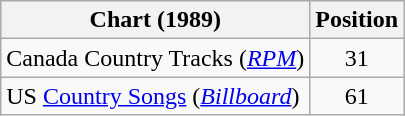<table class="wikitable sortable">
<tr>
<th scope="col">Chart (1989)</th>
<th scope="col">Position</th>
</tr>
<tr>
<td>Canada Country Tracks (<em><a href='#'>RPM</a></em>)</td>
<td align="center">31</td>
</tr>
<tr>
<td>US <a href='#'>Country Songs</a> (<em><a href='#'>Billboard</a></em>)</td>
<td align="center">61</td>
</tr>
</table>
